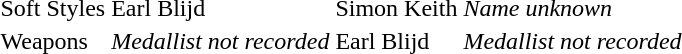<table>
<tr>
<td>Soft Styles</td>
<td>Earl Blijd </td>
<td>Simon Keith </td>
<td><em>Name unknown</em> </td>
</tr>
<tr>
<td>Weapons</td>
<td><em>Medallist not recorded</em></td>
<td>Earl Blijd </td>
<td><em>Medallist not recorded</em></td>
</tr>
<tr>
</tr>
</table>
